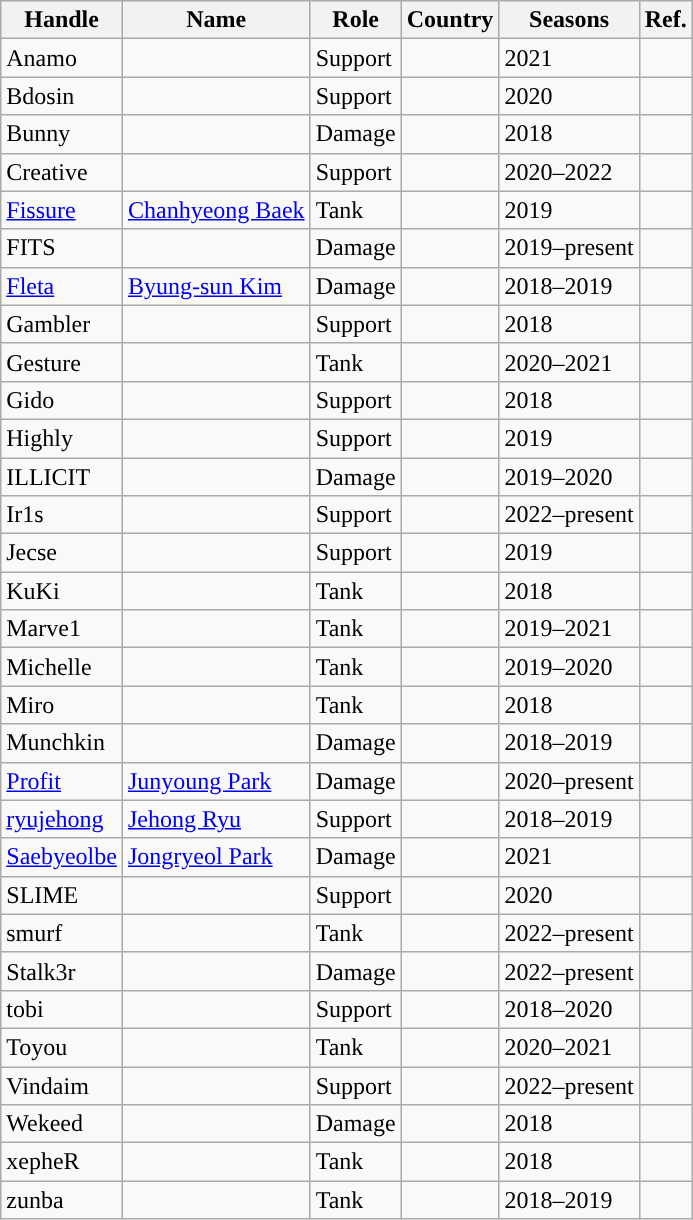<table class="wikitable sortable" style="text-align:left;">
<tr>
<th style="background-color:#">Handle</th>
<th style="background-color:#">Name</th>
<th style="background-color:#">Role</th>
<th style="background-color:#">Country</th>
<th style="background-color:#">Seasons</th>
<th style="background-color:#">Ref.</th>
</tr>
<tr>
<td>Anamo</td>
<td></td>
<td>Support</td>
<td></td>
<td>2021</td>
<td></td>
</tr>
<tr>
<td>Bdosin</td>
<td></td>
<td>Support</td>
<td></td>
<td>2020</td>
<td></td>
</tr>
<tr>
<td>Bunny</td>
<td></td>
<td>Damage</td>
<td></td>
<td>2018</td>
<td></td>
</tr>
<tr>
<td>Creative</td>
<td></td>
<td>Support</td>
<td></td>
<td>2020–2022</td>
<td></td>
</tr>
<tr>
<td><a href='#'>Fissure</a></td>
<td><a href='#'>Chanhyeong Baek</a></td>
<td>Tank</td>
<td></td>
<td>2019</td>
<td></td>
</tr>
<tr>
<td>FITS</td>
<td></td>
<td>Damage</td>
<td></td>
<td>2019–present</td>
<td></td>
</tr>
<tr>
<td><a href='#'>Fleta</a></td>
<td><a href='#'>Byung-sun Kim</a></td>
<td>Damage</td>
<td></td>
<td>2018–2019</td>
<td></td>
</tr>
<tr>
<td>Gambler</td>
<td></td>
<td>Support</td>
<td></td>
<td>2018</td>
<td></td>
</tr>
<tr>
<td>Gesture</td>
<td></td>
<td>Tank</td>
<td></td>
<td>2020–2021</td>
<td></td>
</tr>
<tr>
<td>Gido</td>
<td></td>
<td>Support</td>
<td></td>
<td>2018</td>
<td></td>
</tr>
<tr>
<td>Highly</td>
<td></td>
<td>Support</td>
<td></td>
<td>2019</td>
<td></td>
</tr>
<tr>
<td>ILLICIT</td>
<td></td>
<td>Damage</td>
<td></td>
<td>2019–2020</td>
<td></td>
</tr>
<tr>
<td>Ir1s</td>
<td></td>
<td>Support</td>
<td></td>
<td>2022–present</td>
<td></td>
</tr>
<tr>
<td>Jecse</td>
<td></td>
<td>Support</td>
<td></td>
<td>2019</td>
<td></td>
</tr>
<tr>
<td>KuKi</td>
<td></td>
<td>Tank</td>
<td></td>
<td>2018</td>
<td></td>
</tr>
<tr>
<td>Marve1</td>
<td></td>
<td>Tank</td>
<td></td>
<td>2019–2021</td>
<td></td>
</tr>
<tr>
<td>Michelle</td>
<td></td>
<td>Tank</td>
<td></td>
<td>2019–2020</td>
<td></td>
</tr>
<tr>
<td>Miro</td>
<td></td>
<td>Tank</td>
<td></td>
<td>2018</td>
<td></td>
</tr>
<tr>
<td>Munchkin</td>
<td></td>
<td>Damage</td>
<td></td>
<td>2018–2019</td>
<td></td>
</tr>
<tr>
<td><a href='#'>Profit</a></td>
<td><a href='#'>Junyoung Park</a></td>
<td>Damage</td>
<td></td>
<td>2020–present</td>
<td></td>
</tr>
<tr>
<td><a href='#'>ryujehong</a></td>
<td><a href='#'>Jehong Ryu</a></td>
<td>Support</td>
<td></td>
<td>2018–2019</td>
<td></td>
</tr>
<tr>
<td><a href='#'>Saebyeolbe</a></td>
<td><a href='#'>Jongryeol Park</a></td>
<td>Damage</td>
<td></td>
<td>2021</td>
<td></td>
</tr>
<tr>
<td>SLIME</td>
<td></td>
<td>Support</td>
<td></td>
<td>2020</td>
<td></td>
</tr>
<tr>
<td>smurf</td>
<td></td>
<td>Tank</td>
<td></td>
<td>2022–present</td>
<td></td>
</tr>
<tr>
<td>Stalk3r</td>
<td></td>
<td>Damage</td>
<td></td>
<td>2022–present</td>
<td></td>
</tr>
<tr>
<td>tobi</td>
<td></td>
<td>Support</td>
<td></td>
<td>2018–2020</td>
<td></td>
</tr>
<tr>
<td>Toyou</td>
<td></td>
<td>Tank</td>
<td></td>
<td>2020–2021</td>
<td></td>
</tr>
<tr>
<td>Vindaim</td>
<td></td>
<td>Support</td>
<td></td>
<td>2022–present</td>
<td></td>
</tr>
<tr>
<td>Wekeed</td>
<td></td>
<td>Damage</td>
<td></td>
<td>2018</td>
<td></td>
</tr>
<tr>
<td>xepheR</td>
<td></td>
<td>Tank</td>
<td></td>
<td>2018</td>
<td></td>
</tr>
<tr>
<td>zunba</td>
<td></td>
<td>Tank</td>
<td></td>
<td>2018–2019</td>
<td></td>
</tr>
</table>
